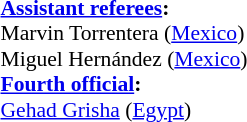<table width=50% style="font-size: 90%">
<tr>
<td><br><strong><a href='#'>Assistant referees</a>:</strong>
<br>Marvin Torrentera (<a href='#'>Mexico</a>)
<br>Miguel Hernández (<a href='#'>Mexico</a>)
<br><strong><a href='#'>Fourth official</a>:</strong>
<br><a href='#'>Gehad Grisha</a> (<a href='#'>Egypt</a>)</td>
</tr>
</table>
